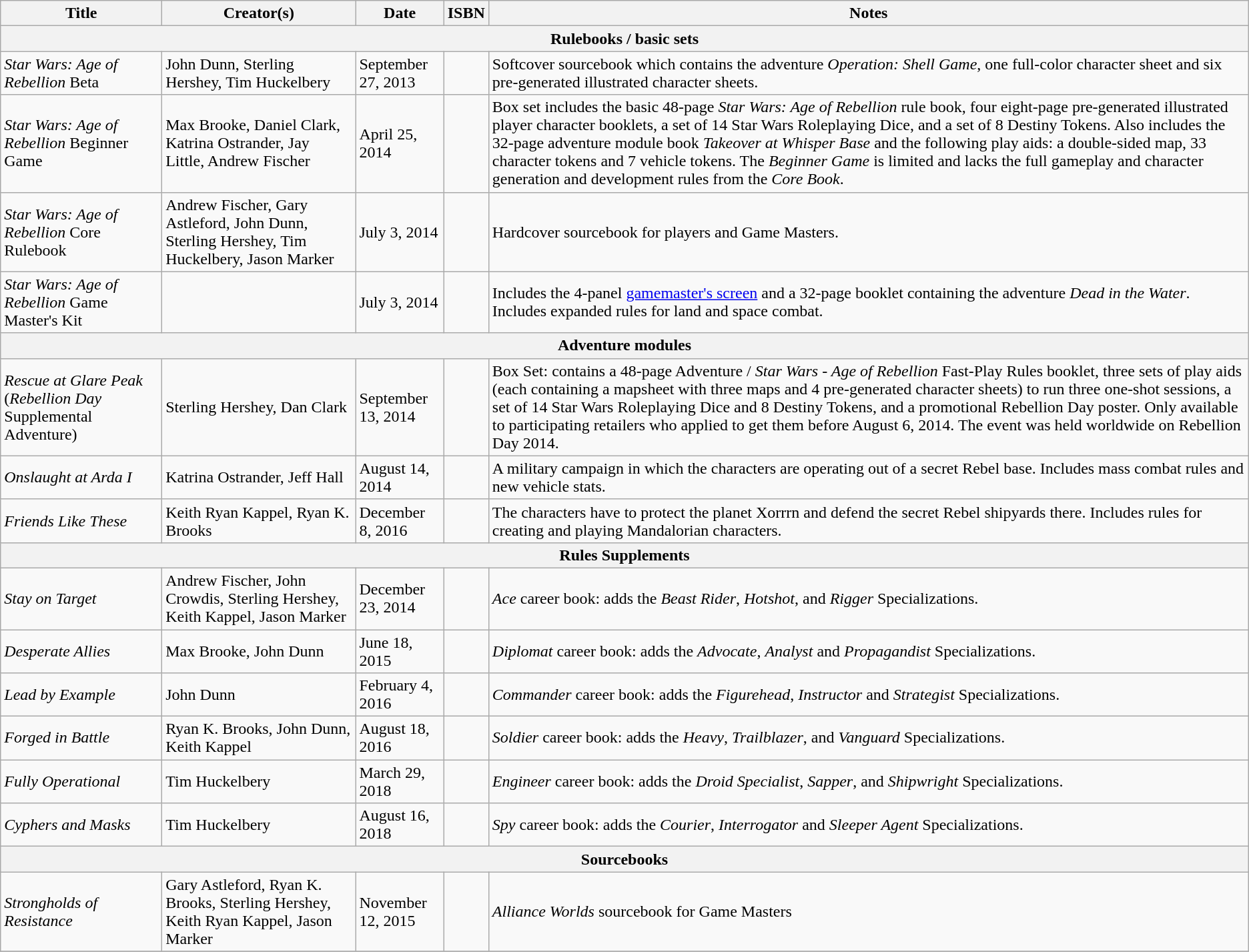<table class="wikitable sortable" style="margins:auto">
<tr>
<th>Title</th>
<th>Creator(s)</th>
<th>Date</th>
<th>ISBN</th>
<th>Notes</th>
</tr>
<tr>
<th colspan="5">Rulebooks / basic sets</th>
</tr>
<tr>
<td><em>Star Wars: Age of Rebellion</em> Beta</td>
<td>John Dunn, Sterling Hershey, Tim Huckelbery</td>
<td>September 27, 2013</td>
<td></td>
<td>Softcover sourcebook which contains the adventure <em>Operation: Shell Game</em>, one full-color character sheet and six pre-generated illustrated character sheets.</td>
</tr>
<tr>
<td><em>Star Wars: Age of Rebellion</em> Beginner Game</td>
<td>Max Brooke, Daniel Clark, Katrina Ostrander, Jay Little, Andrew Fischer</td>
<td>April 25, 2014</td>
<td></td>
<td>Box set includes the basic 48-page <em>Star Wars: Age of Rebellion</em> rule book, four eight-page pre-generated illustrated player character booklets, a set of 14 Star Wars Roleplaying Dice, and a set of 8 Destiny Tokens. Also includes the 32-page adventure module book <em>Takeover at Whisper Base</em> and the following play aids: a double-sided map, 33 character tokens and 7 vehicle tokens. The <em>Beginner Game</em> is limited and lacks the full gameplay and character generation and development rules from the <em>Core Book</em>.</td>
</tr>
<tr>
<td><em>Star Wars: Age of Rebellion</em> Core Rulebook</td>
<td>Andrew Fischer, Gary Astleford, John Dunn, Sterling Hershey, Tim Huckelbery, Jason Marker</td>
<td>July 3, 2014</td>
<td></td>
<td>Hardcover sourcebook for players and Game Masters.</td>
</tr>
<tr>
<td><em>Star Wars: Age of Rebellion</em> Game Master's Kit</td>
<td></td>
<td>July 3, 2014</td>
<td></td>
<td>Includes the 4-panel <a href='#'>gamemaster's screen</a> and a 32-page booklet containing the adventure <em>Dead in the Water</em>. Includes expanded rules for land and space combat.</td>
</tr>
<tr>
<th colspan="5">Adventure modules</th>
</tr>
<tr>
<td><em>Rescue at Glare Peak</em> (<em>Rebellion Day</em> Supplemental Adventure)</td>
<td>Sterling Hershey, Dan Clark</td>
<td>September 13, 2014</td>
<td></td>
<td>Box Set: contains a 48-page Adventure / <em>Star Wars - Age of Rebellion</em> Fast-Play Rules booklet, three sets of play aids (each containing a mapsheet with three maps and 4 pre-generated character sheets) to run three one-shot sessions, a set of 14 Star Wars Roleplaying Dice and 8 Destiny Tokens, and a promotional Rebellion Day poster. Only available to participating retailers who applied to get them before August 6, 2014. The event was held worldwide on Rebellion Day 2014.</td>
</tr>
<tr>
<td><em>Onslaught at Arda I</em></td>
<td>Katrina Ostrander, Jeff Hall</td>
<td>August 14, 2014</td>
<td></td>
<td>A military campaign in which the characters are operating out of a secret Rebel base. Includes mass combat rules and new vehicle stats.</td>
</tr>
<tr>
<td><em>Friends Like These</em></td>
<td>Keith Ryan Kappel, Ryan K. Brooks</td>
<td>December 8, 2016</td>
<td></td>
<td>The characters have to protect the planet Xorrrn and defend the secret Rebel shipyards there. Includes rules for creating and playing Mandalorian characters.</td>
</tr>
<tr>
<th colspan="5">Rules Supplements</th>
</tr>
<tr>
<td><em>Stay on Target</em></td>
<td>Andrew Fischer, John Crowdis, Sterling Hershey, Keith Kappel, Jason Marker</td>
<td>December 23, 2014</td>
<td></td>
<td><em>Ace</em> career book: adds the <em>Beast Rider</em>, <em>Hotshot</em>, and <em>Rigger</em> Specializations.</td>
</tr>
<tr>
<td><em>Desperate Allies</em></td>
<td>Max Brooke, John Dunn</td>
<td>June 18, 2015</td>
<td></td>
<td><em>Diplomat</em> career book: adds the <em>Advocate</em>, <em>Analyst</em> and <em>Propagandist</em> Specializations.</td>
</tr>
<tr>
<td><em>Lead by Example</em></td>
<td>John Dunn</td>
<td>February 4, 2016</td>
<td></td>
<td><em>Commander</em> career book: adds the <em>Figurehead</em>, <em>Instructor</em> and <em>Strategist</em> Specializations.</td>
</tr>
<tr>
<td><em>Forged in Battle</em></td>
<td>Ryan K. Brooks, John Dunn, Keith Kappel</td>
<td>August 18, 2016</td>
<td></td>
<td><em>Soldier</em> career book: adds the <em>Heavy</em>, <em>Trailblazer</em>, and <em>Vanguard</em> Specializations.</td>
</tr>
<tr>
<td><em>Fully Operational</em></td>
<td>Tim Huckelbery</td>
<td>March 29, 2018</td>
<td></td>
<td><em>Engineer</em> career book: adds the <em>Droid Specialist</em>, <em>Sapper</em>, and <em>Shipwright</em> Specializations.</td>
</tr>
<tr>
<td><em>Cyphers and Masks</em></td>
<td>Tim Huckelbery</td>
<td>August 16, 2018</td>
<td></td>
<td><em>Spy</em> career book: adds the <em>Courier</em>, <em>Interrogator</em> and <em>Sleeper Agent</em> Specializations.</td>
</tr>
<tr>
<th colspan="5">Sourcebooks</th>
</tr>
<tr>
<td><em>Strongholds of Resistance</em></td>
<td>Gary Astleford, Ryan K. Brooks, Sterling Hershey, Keith Ryan Kappel, Jason Marker</td>
<td>November 12, 2015</td>
<td></td>
<td><em>Alliance Worlds</em> sourcebook for Game Masters</td>
</tr>
<tr>
</tr>
</table>
